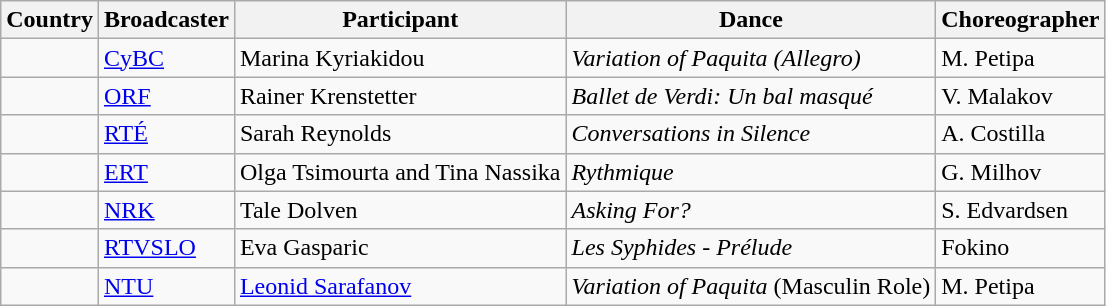<table class="wikitable">
<tr>
<th>Country</th>
<th>Broadcaster</th>
<th>Participant</th>
<th>Dance</th>
<th>Choreographer</th>
</tr>
<tr>
<td></td>
<td><a href='#'>CyBC</a></td>
<td>Marina Kyriakidou</td>
<td><em>Variation of Paquita (Allegro)</em></td>
<td>M. Petipa</td>
</tr>
<tr>
<td></td>
<td><a href='#'>ORF</a></td>
<td>Rainer Krenstetter</td>
<td><em>Ballet de Verdi: Un bal masqué</em></td>
<td>V. Malakov</td>
</tr>
<tr>
<td></td>
<td><a href='#'>RTÉ</a></td>
<td>Sarah Reynolds</td>
<td><em>Conversations in Silence</em></td>
<td>A. Costilla</td>
</tr>
<tr>
<td></td>
<td><a href='#'>ERT</a></td>
<td>Olga Tsimourta and Tina Nassika</td>
<td><em>Rythmique</em></td>
<td>G. Milhov</td>
</tr>
<tr>
<td></td>
<td><a href='#'>NRK</a></td>
<td>Tale Dolven</td>
<td><em>Asking For?</em></td>
<td>S. Edvardsen</td>
</tr>
<tr>
<td></td>
<td><a href='#'>RTVSLO</a></td>
<td>Eva Gasparic</td>
<td><em>Les Syphides - Prélude</em></td>
<td>Fokino</td>
</tr>
<tr>
<td></td>
<td><a href='#'>NTU</a></td>
<td><a href='#'>Leonid Sarafanov</a></td>
<td><em>Variation of Paquita</em> (Masculin Role)</td>
<td>M. Petipa</td>
</tr>
</table>
